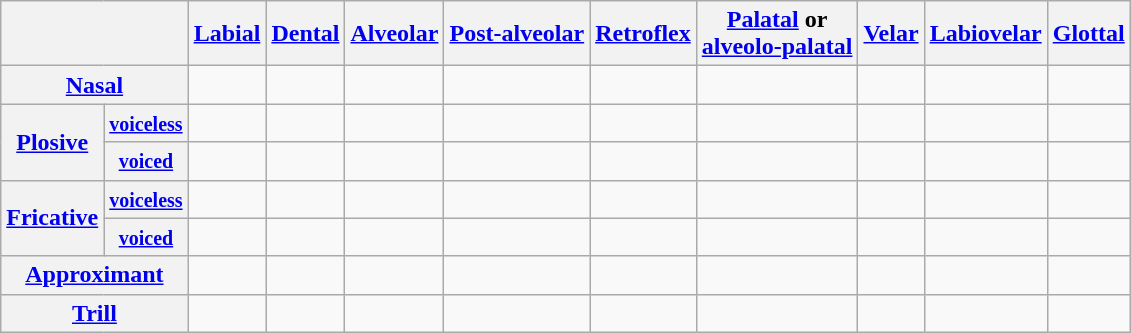<table class="wikitable" style=text-align:center>
<tr>
<th colspan="2"></th>
<th><a href='#'>Labial</a></th>
<th><a href='#'>Dental</a></th>
<th><a href='#'>Alveolar</a></th>
<th><a href='#'>Post-alveolar</a></th>
<th><a href='#'>Retroflex</a></th>
<th><a href='#'>Palatal</a> or <br> <a href='#'>alveolo-palatal</a></th>
<th><a href='#'>Velar</a></th>
<th><a href='#'>Labiovelar</a></th>
<th><a href='#'>Glottal</a></th>
</tr>
<tr>
<th colspan="2"><a href='#'>Nasal</a></th>
<td> </td>
<td> </td>
<td></td>
<td></td>
<td></td>
<td> </td>
<td> </td>
<td> </td>
<td></td>
</tr>
<tr>
<th rowspan="2"><a href='#'>Plosive</a></th>
<th><small><a href='#'>voiceless</a></small></th>
<td> </td>
<td> </td>
<td></td>
<td> </td>
<td></td>
<td></td>
<td> </td>
<td></td>
<td></td>
</tr>
<tr>
<th><small><a href='#'>voiced</a></small></th>
<td> </td>
<td> </td>
<td></td>
<td> </td>
<td></td>
<td></td>
<td> </td>
<td></td>
<td></td>
</tr>
<tr>
<th rowspan="2"><a href='#'>Fricative</a></th>
<th><small><a href='#'>voiceless</a></small></th>
<td> </td>
<td> </td>
<td> </td>
<td> </td>
<td> </td>
<td> </td>
<td> </td>
<td> </td>
<td> </td>
</tr>
<tr>
<th><small><a href='#'>voiced</a></small></th>
<td> </td>
<td> </td>
<td> </td>
<td> </td>
<td></td>
<td></td>
<td> </td>
<td></td>
<td></td>
</tr>
<tr>
<th colspan="2"><a href='#'>Approximant</a></th>
<td></td>
<td></td>
<td></td>
<td></td>
<td></td>
<td> </td>
<td></td>
<td> </td>
<td></td>
</tr>
<tr>
<th colspan="2"><a href='#'>Trill</a></th>
<td></td>
<td></td>
<td> </td>
<td></td>
<td></td>
<td></td>
<td></td>
<td></td>
<td></td>
</tr>
</table>
